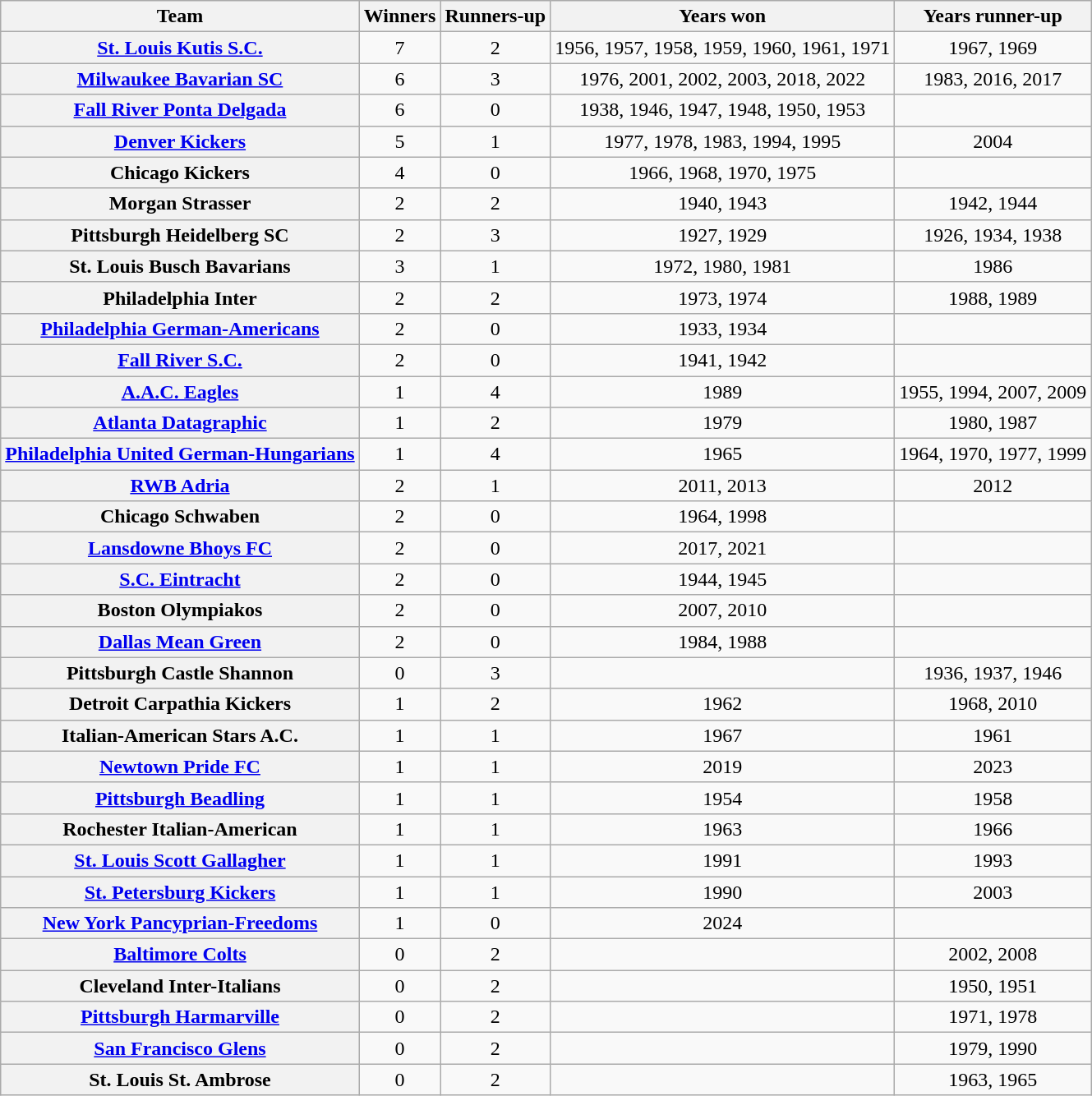<table class="wikitable plainrowheaders sortable">
<tr>
<th scope=col>Team</th>
<th scope=col>Winners</th>
<th scope=col>Runners-up</th>
<th scope=col class="unsortable">Years won</th>
<th scope=col class="unsortable">Years runner-up</th>
</tr>
<tr>
<th scope=row><a href='#'>St. Louis Kutis S.C.</a></th>
<td align=center>7</td>
<td align=center>2</td>
<td align=center>1956, 1957, 1958, 1959, 1960, 1961, 1971</td>
<td align=center>1967, 1969</td>
</tr>
<tr>
<th scope=row><a href='#'>Milwaukee Bavarian SC</a></th>
<td align=center>6</td>
<td align=center>3</td>
<td align=center>1976, 2001, 2002, 2003, 2018, 2022</td>
<td align=center>1983, 2016, 2017</td>
</tr>
<tr>
<th scope=row><a href='#'>Fall River Ponta Delgada</a></th>
<td align=center>6</td>
<td align=center>0</td>
<td align=center>1938, 1946, 1947, 1948, 1950, 1953</td>
<td align=center></td>
</tr>
<tr>
<th scope=row><a href='#'>Denver Kickers</a></th>
<td align=center>5</td>
<td align=center>1</td>
<td align=center>1977, 1978, 1983, 1994, 1995</td>
<td align=center>2004</td>
</tr>
<tr>
<th scope=row>Chicago Kickers</th>
<td align=center>4</td>
<td align=center>0</td>
<td align=center>1966, 1968, 1970, 1975</td>
<td align=center></td>
</tr>
<tr>
<th scope=row>Morgan Strasser</th>
<td align=center>2</td>
<td align=center>2</td>
<td align=center>1940, 1943</td>
<td align=center>1942, 1944</td>
</tr>
<tr>
<th scope=row>Pittsburgh Heidelberg SC</th>
<td align=center>2</td>
<td align=center>3</td>
<td align=center>1927, 1929</td>
<td align=center>1926, 1934, 1938</td>
</tr>
<tr>
<th scope=row>St. Louis Busch Bavarians</th>
<td align=center>3</td>
<td align=center>1</td>
<td align=center>1972, 1980, 1981</td>
<td align=center>1986</td>
</tr>
<tr>
<th scope=row>Philadelphia Inter</th>
<td align=center>2</td>
<td align=center>2</td>
<td align=center>1973, 1974</td>
<td align=center>1988, 1989</td>
</tr>
<tr>
<th scope=row><a href='#'>Philadelphia German-Americans</a></th>
<td align=center>2</td>
<td align=center>0</td>
<td align=center>1933, 1934</td>
<td align=center></td>
</tr>
<tr>
<th scope=row><a href='#'>Fall River S.C.</a></th>
<td align=center>2</td>
<td align=center>0</td>
<td align=center>1941, 1942</td>
<td align=center></td>
</tr>
<tr>
<th scope=row><a href='#'>A.A.C. Eagles</a></th>
<td align=center>1</td>
<td align=center>4</td>
<td align=center>1989</td>
<td align=center>1955, 1994, 2007, 2009</td>
</tr>
<tr>
<th scope=row><a href='#'>Atlanta Datagraphic</a></th>
<td align=center>1</td>
<td align=center>2</td>
<td align=center>1979</td>
<td align=center>1980, 1987</td>
</tr>
<tr>
<th scope=row><a href='#'>Philadelphia United German-Hungarians</a></th>
<td align=center>1</td>
<td align=center>4</td>
<td align=center>1965</td>
<td align=center>1964, 1970, 1977, 1999</td>
</tr>
<tr>
<th scope=row><a href='#'>RWB Adria</a></th>
<td align=center>2</td>
<td align=center>1</td>
<td align=center>2011, 2013</td>
<td align=center>2012</td>
</tr>
<tr>
<th scope=row>Chicago Schwaben</th>
<td align=center>2</td>
<td align=center>0</td>
<td align=center>1964, 1998</td>
<td align=center></td>
</tr>
<tr>
<th scope=row><a href='#'>Lansdowne Bhoys FC</a></th>
<td align=center>2</td>
<td align=center>0</td>
<td align=center>2017, 2021</td>
<td align=center></td>
</tr>
<tr>
<th scope=row><a href='#'>S.C. Eintracht</a></th>
<td align=center>2</td>
<td align=center>0</td>
<td align=center>1944, 1945</td>
<td align=center></td>
</tr>
<tr>
<th scope=row>Boston Olympiakos</th>
<td align=center>2</td>
<td align=center>0</td>
<td align=center>2007, 2010</td>
<td align=center></td>
</tr>
<tr>
<th scope=row><a href='#'>Dallas Mean Green</a></th>
<td align=center>2</td>
<td align=center>0</td>
<td align=center>1984, 1988</td>
<td align=center></td>
</tr>
<tr>
<th scope=row>Pittsburgh Castle Shannon</th>
<td align=center>0</td>
<td align=center>3</td>
<td align=center></td>
<td align=center>1936, 1937, 1946</td>
</tr>
<tr>
<th scope=row>Detroit Carpathia Kickers</th>
<td align=center>1</td>
<td align=center>2</td>
<td align=center>1962</td>
<td align=center>1968, 2010</td>
</tr>
<tr>
<th scope=row>Italian-American Stars A.C.</th>
<td align=center>1</td>
<td align=center>1</td>
<td align=center>1967</td>
<td align=center>1961</td>
</tr>
<tr>
<th scope=row><a href='#'>Newtown Pride FC</a></th>
<td align=center>1</td>
<td align=center>1</td>
<td align=center>2019</td>
<td align=center>2023</td>
</tr>
<tr>
<th scope=row><a href='#'>Pittsburgh Beadling</a></th>
<td align=center>1</td>
<td align=center>1</td>
<td align=center>1954</td>
<td align=center>1958</td>
</tr>
<tr>
<th scope=row>Rochester Italian-American</th>
<td align=center>1</td>
<td align=center>1</td>
<td align=center>1963</td>
<td align=center>1966</td>
</tr>
<tr>
<th scope=row><a href='#'>St. Louis Scott Gallagher</a></th>
<td align=center>1</td>
<td align=center>1</td>
<td align=center>1991</td>
<td align=center>1993</td>
</tr>
<tr>
<th scope=row><a href='#'>St. Petersburg Kickers</a></th>
<td align=center>1</td>
<td align=center>1</td>
<td align=center>1990</td>
<td align=center>2003</td>
</tr>
<tr>
<th scope=row><a href='#'>New York Pancyprian-Freedoms</a></th>
<td align=center>1</td>
<td align=center>0</td>
<td align=center>2024</td>
<td align=center></td>
</tr>
<tr>
<th scope=row><a href='#'>Baltimore Colts</a></th>
<td align=center>0</td>
<td align=center>2</td>
<td align=center></td>
<td align=center>2002, 2008</td>
</tr>
<tr>
<th scope=row>Cleveland Inter-Italians</th>
<td align=center>0</td>
<td align=center>2</td>
<td align=center></td>
<td align=center>1950, 1951</td>
</tr>
<tr>
<th scope=row><a href='#'>Pittsburgh Harmarville</a></th>
<td align=center>0</td>
<td align=center>2</td>
<td align=center></td>
<td align=center>1971, 1978</td>
</tr>
<tr>
<th scope=row><a href='#'>San Francisco Glens</a></th>
<td align=center>0</td>
<td align=center>2</td>
<td align=center></td>
<td align=center>1979, 1990</td>
</tr>
<tr>
<th scope=row>St. Louis St. Ambrose</th>
<td align=center>0</td>
<td align=center>2</td>
<td align=center></td>
<td align=center>1963, 1965</td>
</tr>
</table>
